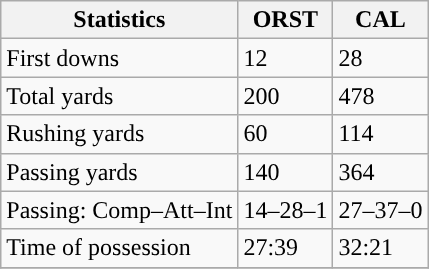<table class="wikitable" style="float: left;">
<tr>
<th>Statistics</th>
<th>ORST</th>
<th>CAL</th>
</tr>
<tr>
<td>First downs</td>
<td>12</td>
<td>28</td>
</tr>
<tr>
<td>Total yards</td>
<td>200</td>
<td>478</td>
</tr>
<tr>
<td>Rushing yards</td>
<td>60</td>
<td>114</td>
</tr>
<tr>
<td>Passing yards</td>
<td>140</td>
<td>364</td>
</tr>
<tr>
<td>Passing: Comp–Att–Int</td>
<td>14–28–1</td>
<td>27–37–0</td>
</tr>
<tr>
<td>Time of possession</td>
<td>27:39</td>
<td>32:21</td>
</tr>
<tr>
</tr>
</table>
